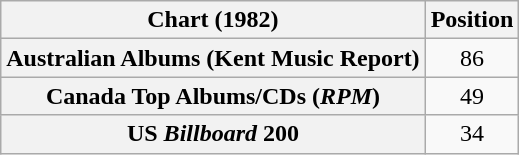<table class="wikitable sortable plainrowheaders" style="text-align:center">
<tr>
<th scope="col">Chart (1982)</th>
<th scope="col">Position</th>
</tr>
<tr>
<th scope="row">Australian Albums (Kent Music Report)</th>
<td>86</td>
</tr>
<tr>
<th scope="row">Canada Top Albums/CDs (<em>RPM</em>)</th>
<td>49</td>
</tr>
<tr>
<th scope="row">US <em>Billboard</em> 200</th>
<td>34</td>
</tr>
</table>
